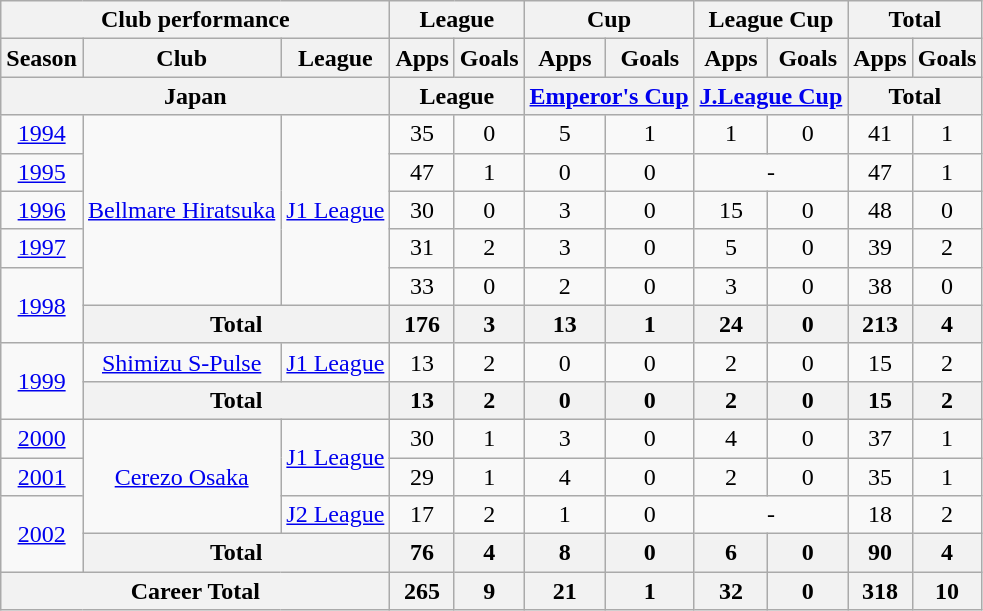<table class="wikitable" style="text-align:center;">
<tr>
<th colspan=3>Club performance</th>
<th colspan=2>League</th>
<th colspan=2>Cup</th>
<th colspan=2>League Cup</th>
<th colspan=2>Total</th>
</tr>
<tr>
<th>Season</th>
<th>Club</th>
<th>League</th>
<th>Apps</th>
<th>Goals</th>
<th>Apps</th>
<th>Goals</th>
<th>Apps</th>
<th>Goals</th>
<th>Apps</th>
<th>Goals</th>
</tr>
<tr>
<th colspan=3>Japan</th>
<th colspan=2>League</th>
<th colspan=2><a href='#'>Emperor's Cup</a></th>
<th colspan=2><a href='#'>J.League Cup</a></th>
<th colspan=2>Total</th>
</tr>
<tr>
<td><a href='#'>1994</a></td>
<td rowspan="5"><a href='#'>Bellmare Hiratsuka</a></td>
<td rowspan="5"><a href='#'>J1 League</a></td>
<td>35</td>
<td>0</td>
<td>5</td>
<td>1</td>
<td>1</td>
<td>0</td>
<td>41</td>
<td>1</td>
</tr>
<tr>
<td><a href='#'>1995</a></td>
<td>47</td>
<td>1</td>
<td>0</td>
<td>0</td>
<td colspan="2">-</td>
<td>47</td>
<td>1</td>
</tr>
<tr>
<td><a href='#'>1996</a></td>
<td>30</td>
<td>0</td>
<td>3</td>
<td>0</td>
<td>15</td>
<td>0</td>
<td>48</td>
<td>0</td>
</tr>
<tr>
<td><a href='#'>1997</a></td>
<td>31</td>
<td>2</td>
<td>3</td>
<td>0</td>
<td>5</td>
<td>0</td>
<td>39</td>
<td>2</td>
</tr>
<tr>
<td rowspan=2><a href='#'>1998</a></td>
<td>33</td>
<td>0</td>
<td>2</td>
<td>0</td>
<td>3</td>
<td>0</td>
<td>38</td>
<td>0</td>
</tr>
<tr>
<th colspan=2>Total</th>
<th>176</th>
<th>3</th>
<th>13</th>
<th>1</th>
<th>24</th>
<th>0</th>
<th>213</th>
<th>4</th>
</tr>
<tr>
<td rowspan=2><a href='#'>1999</a></td>
<td><a href='#'>Shimizu S-Pulse</a></td>
<td><a href='#'>J1 League</a></td>
<td>13</td>
<td>2</td>
<td>0</td>
<td>0</td>
<td>2</td>
<td>0</td>
<td>15</td>
<td>2</td>
</tr>
<tr>
<th colspan=2>Total</th>
<th>13</th>
<th>2</th>
<th>0</th>
<th>0</th>
<th>2</th>
<th>0</th>
<th>15</th>
<th>2</th>
</tr>
<tr>
<td><a href='#'>2000</a></td>
<td rowspan="3"><a href='#'>Cerezo Osaka</a></td>
<td rowspan="2"><a href='#'>J1 League</a></td>
<td>30</td>
<td>1</td>
<td>3</td>
<td>0</td>
<td>4</td>
<td>0</td>
<td>37</td>
<td>1</td>
</tr>
<tr>
<td><a href='#'>2001</a></td>
<td>29</td>
<td>1</td>
<td>4</td>
<td>0</td>
<td>2</td>
<td>0</td>
<td>35</td>
<td>1</td>
</tr>
<tr>
<td rowspan=2><a href='#'>2002</a></td>
<td><a href='#'>J2 League</a></td>
<td>17</td>
<td>2</td>
<td>1</td>
<td>0</td>
<td colspan="2">-</td>
<td>18</td>
<td>2</td>
</tr>
<tr>
<th colspan=2>Total</th>
<th>76</th>
<th>4</th>
<th>8</th>
<th>0</th>
<th>6</th>
<th>0</th>
<th>90</th>
<th>4</th>
</tr>
<tr>
<th colspan=3>Career Total</th>
<th>265</th>
<th>9</th>
<th>21</th>
<th>1</th>
<th>32</th>
<th>0</th>
<th>318</th>
<th>10</th>
</tr>
</table>
